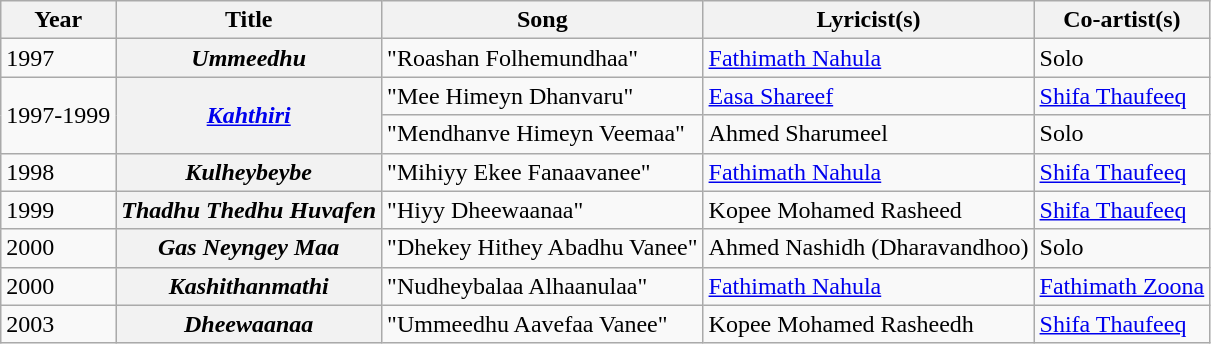<table class="wikitable plainrowheaders">
<tr>
<th scope="col">Year</th>
<th scope="col">Title</th>
<th scope="col">Song</th>
<th scope="col">Lyricist(s)</th>
<th scope="col">Co-artist(s)</th>
</tr>
<tr>
<td>1997</td>
<th scope="row"><em>Ummeedhu</em></th>
<td>"Roashan Folhemundhaa"</td>
<td><a href='#'>Fathimath Nahula</a></td>
<td>Solo</td>
</tr>
<tr>
<td rowspan="2">1997-1999</td>
<th scope="row" rowspan="2"><em><a href='#'>Kahthiri</a></em></th>
<td>"Mee Himeyn Dhanvaru"</td>
<td><a href='#'>Easa Shareef</a></td>
<td><a href='#'>Shifa Thaufeeq</a></td>
</tr>
<tr>
<td>"Mendhanve Himeyn Veemaa"</td>
<td>Ahmed Sharumeel</td>
<td>Solo</td>
</tr>
<tr>
<td>1998</td>
<th scope="row"><em>Kulheybeybe</em></th>
<td>"Mihiyy Ekee Fanaavanee"</td>
<td><a href='#'>Fathimath Nahula</a></td>
<td><a href='#'>Shifa Thaufeeq</a></td>
</tr>
<tr>
<td>1999</td>
<th><em>Thadhu Thedhu Huvafen</em></th>
<td>"Hiyy Dheewaanaa"</td>
<td>Kopee Mohamed Rasheed</td>
<td><a href='#'>Shifa Thaufeeq</a></td>
</tr>
<tr>
<td>2000</td>
<th scope="row"><em>Gas Neyngey Maa</em></th>
<td>"Dhekey Hithey Abadhu Vanee"</td>
<td>Ahmed Nashidh (Dharavandhoo)</td>
<td>Solo</td>
</tr>
<tr>
<td>2000</td>
<th scope="row"><em>Kashithanmathi</em></th>
<td>"Nudheybalaa Alhaanulaa"</td>
<td><a href='#'>Fathimath Nahula</a></td>
<td><a href='#'>Fathimath Zoona</a></td>
</tr>
<tr>
<td>2003</td>
<th scope="row"><em>Dheewaanaa</em></th>
<td>"Ummeedhu Aavefaa Vanee"</td>
<td>Kopee Mohamed Rasheedh</td>
<td><a href='#'>Shifa Thaufeeq</a></td>
</tr>
</table>
